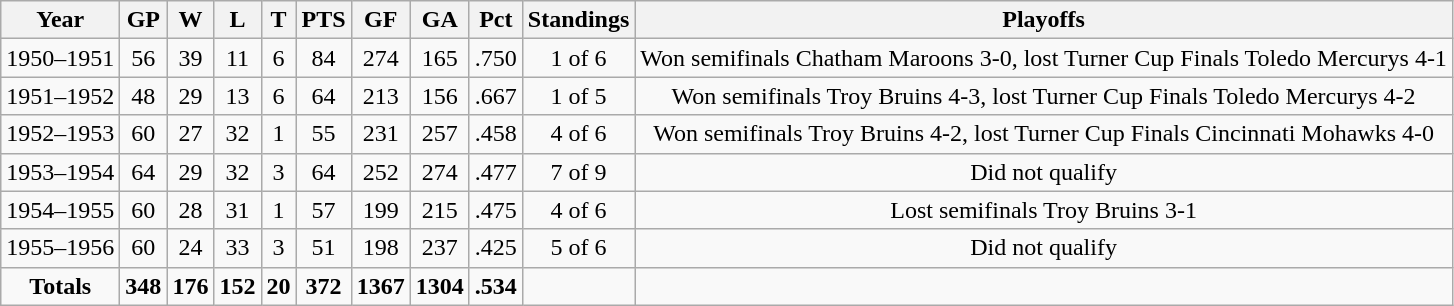<table class="wikitable" style="text-align:center;">
<tr>
<th>Year</th>
<th>GP</th>
<th>W</th>
<th>L</th>
<th>T</th>
<th>PTS</th>
<th>GF</th>
<th>GA</th>
<th>Pct</th>
<th>Standings</th>
<th>Playoffs</th>
</tr>
<tr>
<td>1950–1951</td>
<td>56</td>
<td>39</td>
<td>11</td>
<td>6</td>
<td>84</td>
<td>274</td>
<td>165</td>
<td>.750</td>
<td>1 of 6</td>
<td>Won semifinals Chatham Maroons 3-0, lost Turner Cup Finals Toledo Mercurys 4-1</td>
</tr>
<tr>
<td>1951–1952</td>
<td>48</td>
<td>29</td>
<td>13</td>
<td>6</td>
<td>64</td>
<td>213</td>
<td>156</td>
<td>.667</td>
<td>1 of 5</td>
<td>Won semifinals Troy Bruins 4-3, lost Turner Cup Finals Toledo Mercurys 4-2</td>
</tr>
<tr>
<td>1952–1953</td>
<td>60</td>
<td>27</td>
<td>32</td>
<td>1</td>
<td>55</td>
<td>231</td>
<td>257</td>
<td>.458</td>
<td>4 of 6</td>
<td>Won semifinals Troy Bruins 4-2, lost Turner Cup Finals Cincinnati Mohawks 4-0</td>
</tr>
<tr>
<td>1953–1954</td>
<td>64</td>
<td>29</td>
<td>32</td>
<td>3</td>
<td>64</td>
<td>252</td>
<td>274</td>
<td>.477</td>
<td>7 of 9</td>
<td>Did not qualify</td>
</tr>
<tr>
<td>1954–1955</td>
<td>60</td>
<td>28</td>
<td>31</td>
<td>1</td>
<td>57</td>
<td>199</td>
<td>215</td>
<td>.475</td>
<td>4 of 6</td>
<td>Lost semifinals Troy Bruins 3-1</td>
</tr>
<tr>
<td>1955–1956</td>
<td>60</td>
<td>24</td>
<td>33</td>
<td>3</td>
<td>51</td>
<td>198</td>
<td>237</td>
<td>.425</td>
<td>5 of 6</td>
<td>Did not qualify</td>
</tr>
<tr>
<td><strong>Totals</strong></td>
<td><strong>348</strong></td>
<td><strong>176</strong></td>
<td><strong>152</strong></td>
<td><strong>20</strong></td>
<td><strong>372</strong></td>
<td><strong>1367</strong></td>
<td><strong>1304</strong></td>
<td><strong>.534</strong></td>
<td></td>
</tr>
</table>
